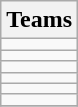<table class="wikitable">
<tr>
<th>Teams</th>
</tr>
<tr>
<td></td>
</tr>
<tr>
<td></td>
</tr>
<tr>
<td></td>
</tr>
<tr>
<td></td>
</tr>
<tr>
<td></td>
</tr>
<tr>
<td></td>
</tr>
<tr>
</tr>
</table>
